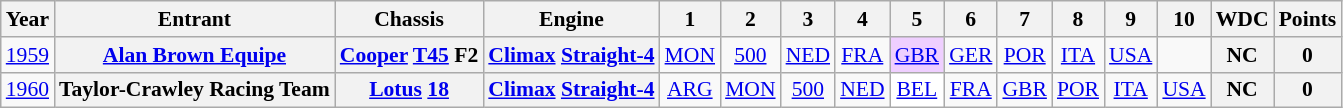<table class="wikitable" style="text-align:center; font-size:90%">
<tr>
<th>Year</th>
<th>Entrant</th>
<th>Chassis</th>
<th>Engine</th>
<th>1</th>
<th>2</th>
<th>3</th>
<th>4</th>
<th>5</th>
<th>6</th>
<th>7</th>
<th>8</th>
<th>9</th>
<th>10</th>
<th>WDC</th>
<th>Points</th>
</tr>
<tr>
<td><a href='#'>1959</a></td>
<th><a href='#'>Alan Brown Equipe</a></th>
<th><a href='#'>Cooper</a> <a href='#'>T45</a> F2</th>
<th><a href='#'>Climax</a> <a href='#'>Straight-4</a></th>
<td><a href='#'>MON</a></td>
<td><a href='#'>500</a></td>
<td><a href='#'>NED</a></td>
<td><a href='#'>FRA</a></td>
<td style="background:#EFCFFF;"><a href='#'>GBR</a><br></td>
<td><a href='#'>GER</a></td>
<td><a href='#'>POR</a></td>
<td><a href='#'>ITA</a></td>
<td><a href='#'>USA</a></td>
<td></td>
<th>NC</th>
<th>0</th>
</tr>
<tr>
<td><a href='#'>1960</a></td>
<th>Taylor-Crawley Racing Team</th>
<th><a href='#'>Lotus</a> <a href='#'>18</a></th>
<th><a href='#'>Climax</a> <a href='#'>Straight-4</a></th>
<td><a href='#'>ARG</a></td>
<td><a href='#'>MON</a></td>
<td><a href='#'>500</a></td>
<td><a href='#'>NED</a></td>
<td style="background:#FFFFFF;"><a href='#'>BEL</a><br></td>
<td><a href='#'>FRA</a></td>
<td><a href='#'>GBR</a></td>
<td><a href='#'>POR</a></td>
<td><a href='#'>ITA</a></td>
<td><a href='#'>USA</a></td>
<th>NC</th>
<th>0</th>
</tr>
</table>
